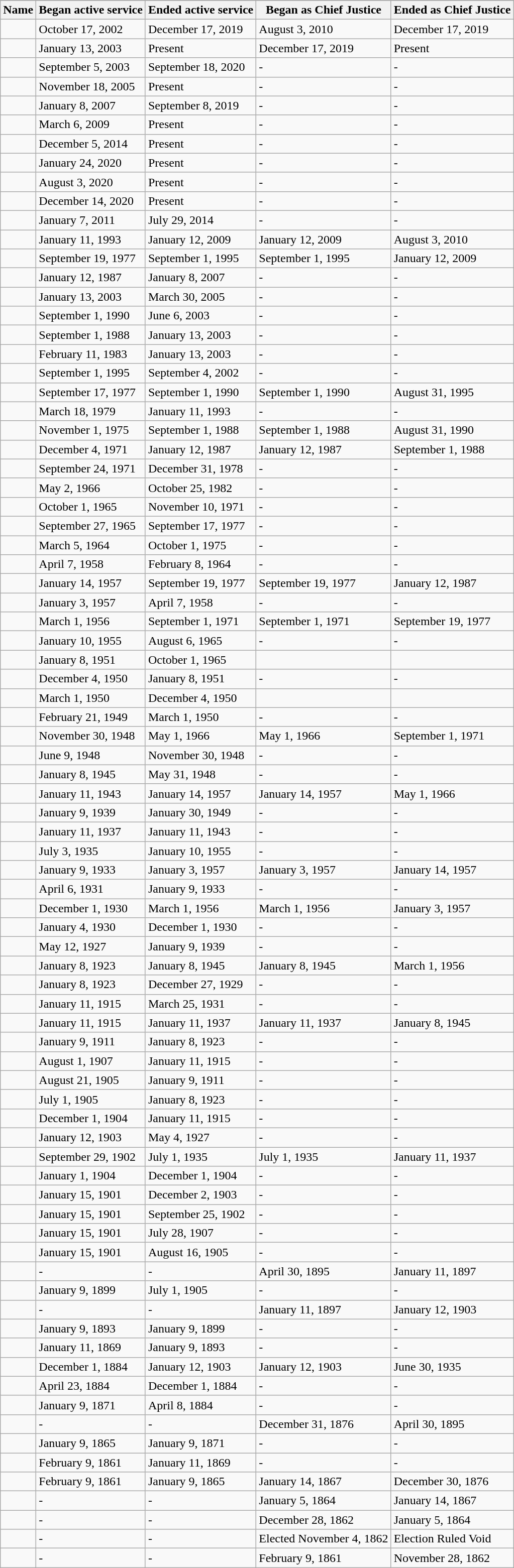<table class="sortable wikitable" align="center">
<tr>
</tr>
<tr bgcolor="#ececec">
<th>Name</th>
<th>Began active service</th>
<th>Ended active service</th>
<th>Began as Chief Justice</th>
<th>Ended as Chief Justice</th>
</tr>
<tr>
<td></td>
<td>October 17, 2002</td>
<td>December 17, 2019</td>
<td>August 3, 2010</td>
<td>December 17, 2019</td>
</tr>
<tr>
<td></td>
<td>January 13, 2003</td>
<td>Present</td>
<td>December 17, 2019</td>
<td>Present</td>
</tr>
<tr>
<td></td>
<td>September 5, 2003</td>
<td>September 18, 2020</td>
<td>-</td>
<td>-</td>
</tr>
<tr>
<td></td>
<td>November 18, 2005</td>
<td>Present</td>
<td>-</td>
<td>-</td>
</tr>
<tr>
<td></td>
<td>January 8, 2007</td>
<td>September 8, 2019</td>
<td>-</td>
<td>-</td>
</tr>
<tr>
<td></td>
<td>March 6, 2009</td>
<td>Present</td>
<td>-</td>
<td>-</td>
</tr>
<tr>
<td></td>
<td>December 5, 2014</td>
<td>Present</td>
<td>-</td>
<td>-</td>
</tr>
<tr>
<td></td>
<td>January 24, 2020</td>
<td>Present</td>
<td>-</td>
<td>-</td>
</tr>
<tr>
<td></td>
<td>August 3, 2020</td>
<td>Present</td>
<td>-</td>
<td>-</td>
</tr>
<tr>
<td></td>
<td>December 14, 2020</td>
<td>Present</td>
<td>-</td>
<td>-</td>
</tr>
<tr>
<td></td>
<td>January 7, 2011</td>
<td>July 29, 2014</td>
<td>-</td>
<td>-</td>
</tr>
<tr>
<td></td>
<td>January 11, 1993</td>
<td>January 12, 2009</td>
<td>January 12, 2009</td>
<td>August 3, 2010</td>
</tr>
<tr>
<td></td>
<td>September 19, 1977</td>
<td>September 1, 1995</td>
<td>September 1, 1995</td>
<td>January 12, 2009</td>
</tr>
<tr>
<td></td>
<td>January 12, 1987</td>
<td>January 8, 2007</td>
<td>-</td>
<td>-</td>
</tr>
<tr>
<td></td>
<td>January 13, 2003</td>
<td>March 30, 2005</td>
<td>-</td>
<td>-</td>
</tr>
<tr>
<td></td>
<td>September 1, 1990</td>
<td>June 6, 2003</td>
<td>-</td>
<td>-</td>
</tr>
<tr>
<td></td>
<td>September 1, 1988</td>
<td>January 13, 2003</td>
<td>-</td>
<td>-</td>
</tr>
<tr>
<td></td>
<td>February 11, 1983</td>
<td>January 13, 2003</td>
<td>-</td>
<td>-</td>
</tr>
<tr>
<td></td>
<td>September 1, 1995</td>
<td>September 4, 2002</td>
<td>-</td>
<td>-</td>
</tr>
<tr>
<td></td>
<td>September 17, 1977</td>
<td>September 1, 1990</td>
<td>September 1, 1990</td>
<td>August 31, 1995</td>
</tr>
<tr>
<td></td>
<td>March 18, 1979</td>
<td>January 11, 1993</td>
<td>-</td>
<td>-</td>
</tr>
<tr>
<td></td>
<td>November 1, 1975</td>
<td>September 1, 1988</td>
<td>September 1, 1988</td>
<td>August 31, 1990</td>
</tr>
<tr>
<td></td>
<td>December 4, 1971</td>
<td>January 12, 1987</td>
<td>January 12, 1987</td>
<td>September 1, 1988</td>
</tr>
<tr>
<td></td>
<td>September 24, 1971</td>
<td>December 31, 1978</td>
<td>-</td>
<td>-</td>
</tr>
<tr>
<td></td>
<td>May 2, 1966</td>
<td>October 25, 1982</td>
<td>-</td>
<td>-</td>
</tr>
<tr>
<td></td>
<td>October 1, 1965</td>
<td>November 10, 1971</td>
<td>-</td>
<td>-</td>
</tr>
<tr>
<td></td>
<td>September 27, 1965</td>
<td>September 17, 1977</td>
<td>-</td>
<td>-</td>
</tr>
<tr>
<td></td>
<td>March 5, 1964</td>
<td>October 1, 1975</td>
<td>-</td>
<td>-</td>
</tr>
<tr>
<td></td>
<td>April 7, 1958</td>
<td>February 8, 1964</td>
<td>-</td>
<td>-</td>
</tr>
<tr>
<td></td>
<td>January 14, 1957</td>
<td>September 19, 1977</td>
<td>September 19, 1977</td>
<td>January 12, 1987</td>
</tr>
<tr>
<td></td>
<td>January 3, 1957</td>
<td>April 7, 1958</td>
<td>-</td>
<td>-</td>
</tr>
<tr>
<td></td>
<td>March 1, 1956</td>
<td>September 1, 1971</td>
<td>September 1, 1971</td>
<td>September 19, 1977</td>
</tr>
<tr>
<td></td>
<td>January 10, 1955</td>
<td>August 6, 1965</td>
<td>-</td>
<td>-</td>
</tr>
<tr>
<td></td>
<td>January 8, 1951</td>
<td>October 1, 1965</td>
<td></td>
<td></td>
</tr>
<tr>
<td></td>
<td>December 4, 1950</td>
<td>January 8, 1951</td>
<td>-</td>
<td>-</td>
</tr>
<tr>
<td></td>
<td>March 1, 1950</td>
<td>December 4, 1950</td>
<td></td>
<td></td>
</tr>
<tr>
<td></td>
<td>February 21, 1949</td>
<td>March 1, 1950</td>
<td>-</td>
<td>-</td>
</tr>
<tr>
<td></td>
<td>November 30, 1948</td>
<td>May 1, 1966</td>
<td>May 1, 1966</td>
<td>September 1, 1971</td>
</tr>
<tr>
<td></td>
<td>June 9, 1948</td>
<td>November 30, 1948</td>
<td>-</td>
<td>-</td>
</tr>
<tr>
<td></td>
<td>January 8, 1945</td>
<td>May 31, 1948</td>
<td>-</td>
<td>-</td>
</tr>
<tr>
<td></td>
<td>January 11, 1943</td>
<td>January 14, 1957</td>
<td>January 14, 1957</td>
<td>May 1, 1966</td>
</tr>
<tr>
<td></td>
<td>January 9, 1939</td>
<td>January 30, 1949</td>
<td>-</td>
<td>-</td>
</tr>
<tr>
<td></td>
<td>January 11, 1937</td>
<td>January 11, 1943</td>
<td>-</td>
<td>-</td>
</tr>
<tr>
<td></td>
<td>July 3, 1935</td>
<td>January 10, 1955</td>
<td>-</td>
<td>-</td>
</tr>
<tr>
<td></td>
<td>January 9, 1933</td>
<td>January 3, 1957</td>
<td>January 3, 1957</td>
<td>January 14, 1957</td>
</tr>
<tr>
<td></td>
<td>April 6, 1931</td>
<td>January 9, 1933</td>
<td>-</td>
<td>-</td>
</tr>
<tr>
<td></td>
<td>December 1, 1930</td>
<td>March 1, 1956</td>
<td>March 1, 1956</td>
<td>January 3, 1957</td>
</tr>
<tr>
<td></td>
<td>January 4, 1930</td>
<td>December 1, 1930</td>
<td>-</td>
<td>-</td>
</tr>
<tr>
<td></td>
<td>May 12, 1927</td>
<td>January 9, 1939</td>
<td>-</td>
<td>-</td>
</tr>
<tr>
<td></td>
<td>January 8, 1923</td>
<td>January 8, 1945</td>
<td>January 8, 1945</td>
<td>March 1, 1956</td>
</tr>
<tr>
<td></td>
<td>January 8, 1923</td>
<td>December 27, 1929</td>
<td>-</td>
<td>-</td>
</tr>
<tr>
<td></td>
<td>January 11, 1915</td>
<td>March 25, 1931</td>
<td>-</td>
<td>-</td>
</tr>
<tr>
<td></td>
<td>January 11, 1915</td>
<td>January 11, 1937</td>
<td>January 11, 1937</td>
<td>January 8, 1945</td>
</tr>
<tr>
<td></td>
<td>January 9, 1911</td>
<td>January 8, 1923</td>
<td>-</td>
<td>-</td>
</tr>
<tr>
<td></td>
<td>August 1, 1907</td>
<td>January 11, 1915</td>
<td>-</td>
<td>-</td>
</tr>
<tr>
<td></td>
<td>August 21, 1905</td>
<td>January 9, 1911</td>
<td>-</td>
<td>-</td>
</tr>
<tr>
<td></td>
<td>July 1, 1905</td>
<td>January 8, 1923</td>
<td>-</td>
<td>-</td>
</tr>
<tr>
<td></td>
<td>December 1, 1904</td>
<td>January 11, 1915</td>
<td>-</td>
<td>-</td>
</tr>
<tr>
<td></td>
<td>January 12, 1903</td>
<td>May 4, 1927</td>
<td>-</td>
<td>-</td>
</tr>
<tr>
<td></td>
<td>September 29, 1902</td>
<td>July 1, 1935</td>
<td>July 1, 1935</td>
<td>January 11, 1937</td>
</tr>
<tr>
<td></td>
<td>January 1, 1904</td>
<td>December 1, 1904</td>
<td>-</td>
<td>-</td>
</tr>
<tr>
<td></td>
<td>January 15, 1901</td>
<td>December 2, 1903</td>
<td>-</td>
<td>-</td>
</tr>
<tr>
<td></td>
<td>January 15, 1901</td>
<td>September 25, 1902</td>
<td>-</td>
<td>-</td>
</tr>
<tr>
<td></td>
<td>January 15, 1901</td>
<td>July 28, 1907</td>
<td>-</td>
<td>-</td>
</tr>
<tr>
<td></td>
<td>January 15, 1901</td>
<td>August 16, 1905</td>
<td>-</td>
<td>-</td>
</tr>
<tr>
<td></td>
<td>-</td>
<td>-</td>
<td>April 30, 1895</td>
<td>January 11, 1897</td>
</tr>
<tr>
<td></td>
<td>January 9, 1899</td>
<td>July 1, 1905</td>
<td>-</td>
<td>-</td>
</tr>
<tr>
<td></td>
<td>-</td>
<td>-</td>
<td>January 11, 1897</td>
<td>January 12, 1903</td>
</tr>
<tr>
<td></td>
<td>January 9, 1893</td>
<td>January 9, 1899</td>
<td>-</td>
<td>-</td>
</tr>
<tr>
<td></td>
<td>January 11, 1869</td>
<td>January 9, 1893</td>
<td>-</td>
<td>-</td>
</tr>
<tr>
<td></td>
<td>December 1, 1884</td>
<td>January 12, 1903</td>
<td>January 12, 1903</td>
<td>June 30, 1935</td>
</tr>
<tr>
<td></td>
<td>April 23, 1884</td>
<td>December 1, 1884</td>
<td>-</td>
<td>-</td>
</tr>
<tr>
<td></td>
<td>January 9, 1871</td>
<td>April 8, 1884</td>
<td>-</td>
<td>-</td>
</tr>
<tr>
<td></td>
<td>-</td>
<td>-</td>
<td>December 31, 1876</td>
<td>April 30, 1895</td>
</tr>
<tr>
<td></td>
<td>January 9, 1865</td>
<td>January 9, 1871</td>
<td>-</td>
<td>-</td>
</tr>
<tr>
<td></td>
<td>February 9, 1861</td>
<td>January 11, 1869</td>
<td>-</td>
<td>-</td>
</tr>
<tr>
<td></td>
<td>February 9, 1861</td>
<td>January 9, 1865</td>
<td>January 14, 1867</td>
<td>December 30, 1876</td>
</tr>
<tr>
<td></td>
<td>-</td>
<td>-</td>
<td>January 5, 1864</td>
<td>January 14, 1867</td>
</tr>
<tr>
<td></td>
<td>-</td>
<td>-</td>
<td>December 28, 1862</td>
<td>January 5, 1864</td>
</tr>
<tr>
<td></td>
<td>-</td>
<td>-</td>
<td>Elected November 4, 1862</td>
<td>Election Ruled Void</td>
</tr>
<tr>
<td></td>
<td>-</td>
<td>-</td>
<td>February 9, 1861</td>
<td>November 28, 1862</td>
</tr>
</table>
